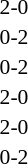<table style="width:50%;" cellspacing="1">
<tr>
<th width=15%></th>
<th width=10%></th>
<th width=15%></th>
</tr>
<tr>
</tr>
<tr style=font-size:90%>
<td align=right></td>
<td align=center>2-0</td>
<td></td>
</tr>
<tr style=font-size:90%>
<td align=right></td>
<td align=center>0-2</td>
<td></td>
</tr>
<tr style=font-size:90%>
<td align=right></td>
<td align=center>0-2</td>
<td></td>
</tr>
<tr style=font-size:90%>
<td align=right></td>
<td align=center>2-0</td>
<td></td>
</tr>
<tr style=font-size:90%>
<td align=right></td>
<td align=center>2-0</td>
<td></td>
</tr>
<tr style=font-size:90%>
<td align=right></td>
<td align=center>0-2</td>
<td></td>
</tr>
</table>
